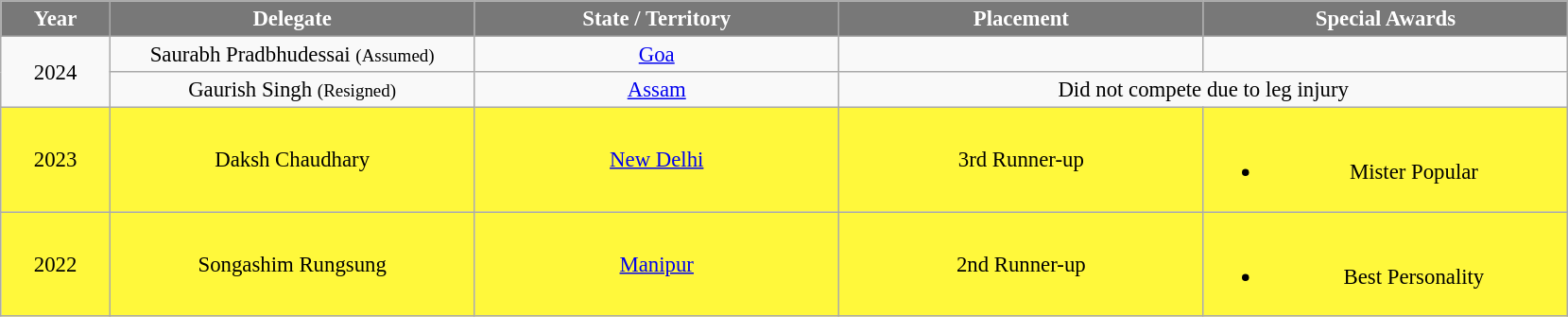<table class="wikitable sortable" style="font-size: 95%; text-align:center">
<tr>
<th width="70" style="background-color:#787878;color:#FFFFFF;">Year</th>
<th width="250" style="background-color:#787878;color:#FFFFFF;">Delegate</th>
<th width="250" style="background-color:#787878;color:#FFFFFF;">State / Territory</th>
<th width="250" style="background-color:#787878;color:#FFFFFF;">Placement</th>
<th width="250" style="background-color:#787878;color:#FFFFFF;">Special Awards</th>
</tr>
<tr>
<td rowspan=2> 2024</td>
<td>Saurabh Pradbhudessai <small>(Assumed)</small></td>
<td><a href='#'>Goa</a></td>
<td></td>
<td></td>
</tr>
<tr>
<td>Gaurish Singh <small>(Resigned)</small></td>
<td><a href='#'>Assam</a></td>
<td colspan=2>Did not compete due to leg injury</td>
</tr>
<tr style="background:#FFF83B;">
<td> 2023</td>
<td>Daksh Chaudhary</td>
<td><a href='#'>New Delhi</a></td>
<td>3rd Runner-up</td>
<td><br><ul><li>Mister Popular</li></ul></td>
</tr>
<tr style="background:#FFF83B;">
<td> 2022</td>
<td>Songashim Rungsung</td>
<td><a href='#'>Manipur</a></td>
<td>2nd Runner-up</td>
<td><br><ul><li>Best Personality</li></ul></td>
</tr>
</table>
